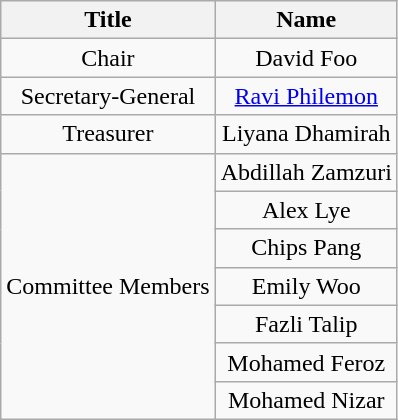<table class="wikitable" style="text-align:center;">
<tr>
<th>Title</th>
<th>Name</th>
</tr>
<tr>
<td>Chair</td>
<td>David Foo</td>
</tr>
<tr>
<td>Secretary-General</td>
<td><a href='#'>Ravi Philemon</a></td>
</tr>
<tr>
<td>Treasurer</td>
<td>Liyana Dhamirah</td>
</tr>
<tr>
<td rowspan="7">Committee Members</td>
<td>Abdillah Zamzuri</td>
</tr>
<tr>
<td>Alex Lye</td>
</tr>
<tr>
<td>Chips Pang</td>
</tr>
<tr>
<td>Emily Woo</td>
</tr>
<tr>
<td>Fazli Talip</td>
</tr>
<tr>
<td>Mohamed Feroz</td>
</tr>
<tr>
<td>Mohamed Nizar</td>
</tr>
</table>
